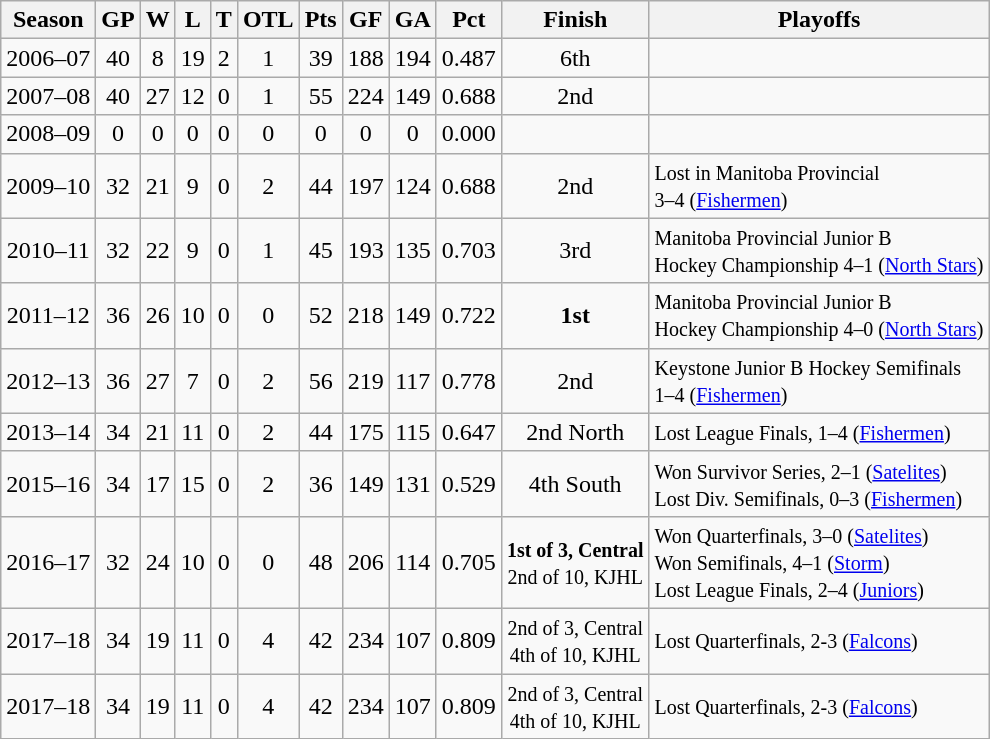<table class="wikitable" style="text-align:center">
<tr>
<th>Season</th>
<th>GP</th>
<th>W</th>
<th>L</th>
<th>T</th>
<th>OTL</th>
<th>Pts</th>
<th>GF</th>
<th>GA</th>
<th>Pct</th>
<th>Finish</th>
<th>Playoffs</th>
</tr>
<tr>
<td>2006–07</td>
<td>40</td>
<td>8</td>
<td>19</td>
<td>2</td>
<td>1</td>
<td>39</td>
<td>188</td>
<td>194</td>
<td>0.487</td>
<td>6th</td>
<td align=left></td>
</tr>
<tr>
<td>2007–08</td>
<td>40</td>
<td>27</td>
<td>12</td>
<td>0</td>
<td>1</td>
<td>55</td>
<td>224</td>
<td>149</td>
<td>0.688</td>
<td>2nd</td>
<td align=left></td>
</tr>
<tr>
<td>2008–09</td>
<td>0</td>
<td>0</td>
<td>0</td>
<td>0</td>
<td>0</td>
<td>0</td>
<td>0</td>
<td>0</td>
<td>0.000</td>
<td></td>
<td align=left></td>
</tr>
<tr>
<td>2009–10</td>
<td>32</td>
<td>21</td>
<td>9</td>
<td>0</td>
<td>2</td>
<td>44</td>
<td>197</td>
<td>124</td>
<td>0.688</td>
<td>2nd</td>
<td align=left><small>Lost in Manitoba Provincial<br> 3–4 (<a href='#'>Fishermen</a>)</small></td>
</tr>
<tr>
<td>2010–11</td>
<td>32</td>
<td>22</td>
<td>9</td>
<td>0</td>
<td>1</td>
<td>45</td>
<td>193</td>
<td>135</td>
<td>0.703</td>
<td>3rd</td>
<td align=left><small>Manitoba Provincial Junior B <br>Hockey Championship 4–1 (<a href='#'>North Stars</a>)</small></td>
</tr>
<tr>
<td>2011–12</td>
<td>36</td>
<td>26</td>
<td>10</td>
<td>0</td>
<td>0</td>
<td>52</td>
<td>218</td>
<td>149</td>
<td>0.722</td>
<td><strong>1st</strong></td>
<td align=left><small> Manitoba Provincial Junior B<br> Hockey Championship 4–0 (<a href='#'>North Stars</a>)</small></td>
</tr>
<tr>
<td>2012–13</td>
<td>36</td>
<td>27</td>
<td>7</td>
<td>0</td>
<td>2</td>
<td>56</td>
<td>219</td>
<td>117</td>
<td>0.778</td>
<td>2nd</td>
<td align=left><small>Keystone Junior B Hockey Semifinals<br> 1–4 (<a href='#'>Fishermen</a>)</small></td>
</tr>
<tr>
<td>2013–14</td>
<td>34</td>
<td>21</td>
<td>11</td>
<td>0</td>
<td>2</td>
<td>44</td>
<td>175</td>
<td>115</td>
<td>0.647</td>
<td>2nd North</td>
<td align=left><small>Lost League Finals, 1–4 (<a href='#'>Fishermen</a>)</small></td>
</tr>
<tr>
<td>2015–16</td>
<td>34</td>
<td>17</td>
<td>15</td>
<td>0</td>
<td>2</td>
<td>36</td>
<td>149</td>
<td>131</td>
<td>0.529</td>
<td>4th South</td>
<td align=left><small>Won Survivor Series, 2–1 (<a href='#'>Satelites</a>)<br>Lost Div. Semifinals, 0–3 (<a href='#'>Fishermen</a>)</small></td>
</tr>
<tr>
<td>2016–17</td>
<td>32</td>
<td>24</td>
<td>10</td>
<td>0</td>
<td>0</td>
<td>48</td>
<td>206</td>
<td>114</td>
<td>0.705</td>
<td><small><strong>1st of 3, Central</strong><br>2nd of 10, KJHL</small></td>
<td align=left><small>Won Quarterfinals, 3–0 (<a href='#'>Satelites</a>)<br>Won Semifinals, 4–1 (<a href='#'>Storm</a>)<br>Lost League Finals, 2–4 (<a href='#'>Juniors</a>)</small></td>
</tr>
<tr>
<td>2017–18</td>
<td>34</td>
<td>19</td>
<td>11</td>
<td>0</td>
<td>4</td>
<td>42</td>
<td>234</td>
<td>107</td>
<td>0.809</td>
<td><small>2nd of 3, Central<br>4th of 10, KJHL</small></td>
<td align=left><small>Lost Quarterfinals, 2-3 (<a href='#'>Falcons</a>)</small></td>
</tr>
<tr>
<td>2017–18</td>
<td>34</td>
<td>19</td>
<td>11</td>
<td>0</td>
<td>4</td>
<td>42</td>
<td>234</td>
<td>107</td>
<td>0.809</td>
<td><small>2nd of 3, Central<br>4th of 10, KJHL</small></td>
<td align=left><small> Lost Quarterfinals, 2-3 (<a href='#'>Falcons</a>)</small></td>
</tr>
</table>
